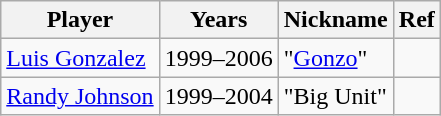<table class="wikitable sortable">
<tr>
<th>Player</th>
<th>Years</th>
<th>Nickname</th>
<th>Ref</th>
</tr>
<tr>
<td><a href='#'>Luis Gonzalez</a></td>
<td>1999–2006</td>
<td>"<a href='#'>Gonzo</a>"</td>
<td></td>
</tr>
<tr>
<td><a href='#'>Randy Johnson</a></td>
<td>1999–2004</td>
<td>"Big Unit"</td>
<td></td>
</tr>
</table>
